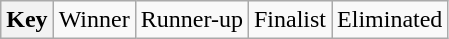<table class="wikitable">
<tr>
<th>Key</th>
<td> Winner</td>
<td> Runner-up</td>
<td> Finalist</td>
<td> Eliminated</td>
</tr>
</table>
